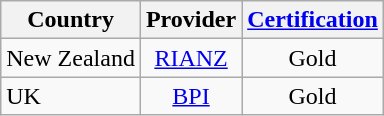<table class="wikitable" style="text-align:center;">
<tr>
<th>Country</th>
<th>Provider</th>
<th><a href='#'>Certification</a></th>
</tr>
<tr>
<td style="text-align:left;">New Zealand</td>
<td><a href='#'>RIANZ</a></td>
<td>Gold</td>
</tr>
<tr>
<td style="text-align:left;">UK</td>
<td><a href='#'>BPI</a></td>
<td>Gold</td>
</tr>
</table>
